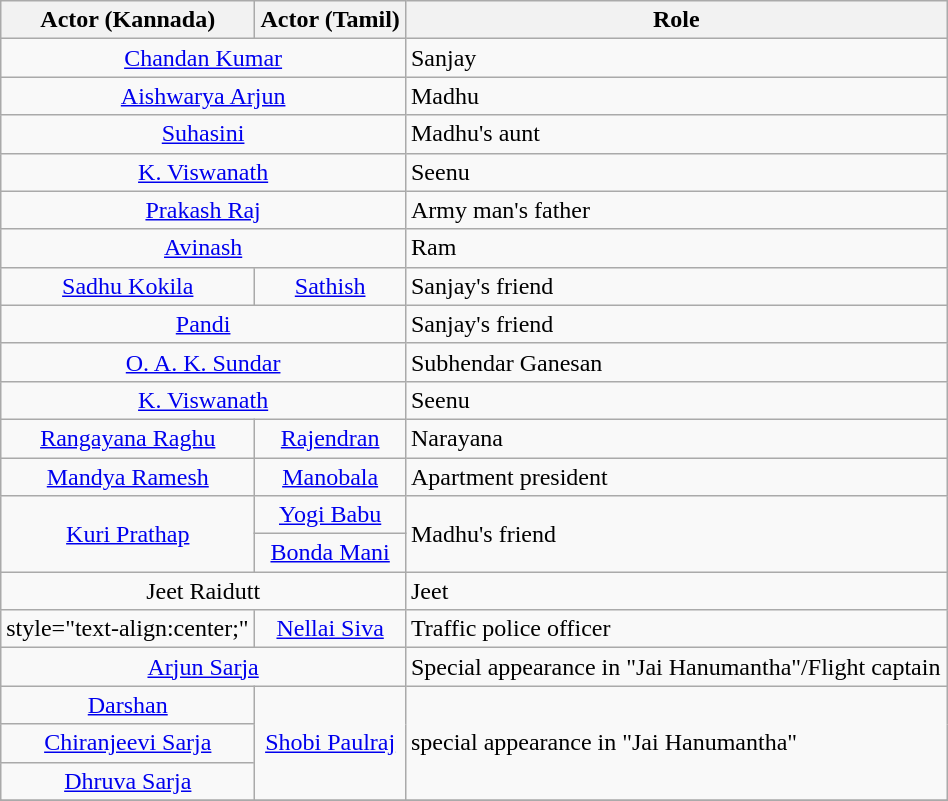<table class="wikitable" style="width:50%;">
<tr>
<th>Actor (Kannada)</th>
<th>Actor (Tamil)</th>
<th>Role</th>
</tr>
<tr>
<td colspan="2" style="text-align:center;"><a href='#'>Chandan Kumar</a></td>
<td>Sanjay</td>
</tr>
<tr>
<td colspan="2" style="text-align:center;"><a href='#'>Aishwarya Arjun</a></td>
<td>Madhu</td>
</tr>
<tr>
<td colspan="2" style="text-align:center;"><a href='#'>Suhasini</a></td>
<td>Madhu's aunt</td>
</tr>
<tr>
<td colspan="2" style="text-align:center;"><a href='#'>K. Viswanath</a></td>
<td>Seenu</td>
</tr>
<tr>
<td colspan="2" style="text-align:center;"><a href='#'>Prakash Raj</a></td>
<td>Army man's father</td>
</tr>
<tr>
<td colspan="2" style="text-align:center;"><a href='#'>Avinash</a></td>
<td>Ram</td>
</tr>
<tr>
<td style="text-align:center;"><a href='#'>Sadhu Kokila</a></td>
<td style="text-align:center;"><a href='#'>Sathish</a></td>
<td>Sanjay's friend</td>
</tr>
<tr>
<td colspan="2" style="text-align:center;"><a href='#'>Pandi</a></td>
<td>Sanjay's friend</td>
</tr>
<tr>
<td colspan="2" style="text-align:center;"><a href='#'>O. A. K. Sundar</a></td>
<td>Subhendar Ganesan</td>
</tr>
<tr>
<td colspan="2" style="text-align:center;"><a href='#'>K. Viswanath</a></td>
<td>Seenu</td>
</tr>
<tr>
<td style="text-align:center;"><a href='#'>Rangayana Raghu</a></td>
<td style="text-align:center;"><a href='#'>Rajendran</a></td>
<td>Narayana</td>
</tr>
<tr>
<td style="text-align:center;"><a href='#'>Mandya Ramesh</a></td>
<td style="text-align:center;"><a href='#'>Manobala</a></td>
<td>Apartment president</td>
</tr>
<tr>
<td rowspan="2" style="text-align:center;"><a href='#'>Kuri Prathap</a></td>
<td style="text-align:center;"><a href='#'>Yogi Babu</a></td>
<td rowspan="2">Madhu's friend</td>
</tr>
<tr>
<td style="text-align:center;"><a href='#'>Bonda Mani</a></td>
</tr>
<tr>
<td colspan="2" style="text-align:center;">Jeet Raidutt</td>
<td>Jeet</td>
</tr>
<tr>
<td>style="text-align:center;"  </td>
<td style="text-align:center;"><a href='#'>Nellai Siva</a></td>
<td>Traffic police officer</td>
</tr>
<tr>
<td colspan="2" style="text-align:center;"><a href='#'>Arjun Sarja</a></td>
<td>Special appearance in "Jai Hanumantha"/Flight captain</td>
</tr>
<tr>
<td style="text-align:center;"><a href='#'>Darshan</a></td>
<td rowspan="3"  style="text-align:center;"><a href='#'>Shobi Paulraj</a></td>
<td rowspan="3">special appearance in "Jai Hanumantha"</td>
</tr>
<tr>
<td style="text-align:center;"><a href='#'>Chiranjeevi Sarja</a></td>
</tr>
<tr>
<td style="text-align:center;"><a href='#'>Dhruva Sarja</a></td>
</tr>
<tr>
</tr>
<tr>
</tr>
</table>
